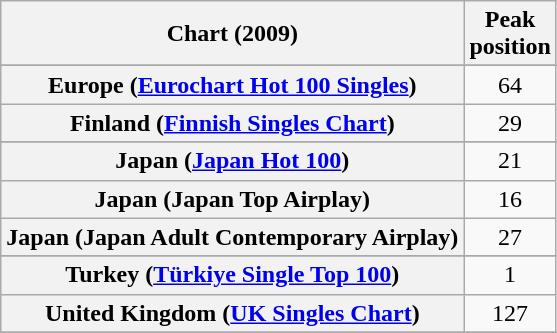<table class="wikitable sortable plainrowheaders">
<tr>
<th>Chart (2009)</th>
<th>Peak<br>position</th>
</tr>
<tr>
</tr>
<tr>
</tr>
<tr>
</tr>
<tr>
<th scope="row">Europe (<a href='#'>Eurochart Hot 100 Singles</a>)</th>
<td align="center">64</td>
</tr>
<tr>
<th scope="row">Finland (<a href='#'>Finnish Singles Chart</a>)</th>
<td align="center">29</td>
</tr>
<tr>
</tr>
<tr>
<th scope="row">Japan (<a href='#'>Japan Hot 100</a>)</th>
<td align="center">21</td>
</tr>
<tr>
<th scope="row">Japan (Japan Top Airplay)</th>
<td align="center">16</td>
</tr>
<tr>
<th scope="row">Japan (Japan Adult Contemporary Airplay)</th>
<td align="center">27</td>
</tr>
<tr>
</tr>
<tr>
</tr>
<tr>
</tr>
<tr>
<th scope="row">Turkey (<a href='#'>Türkiye Single Top 100</a>)</th>
<td align="center">1</td>
</tr>
<tr>
<th scope="row">United Kingdom (<a href='#'>UK Singles Chart</a>)</th>
<td align="center">127</td>
</tr>
<tr>
</tr>
</table>
